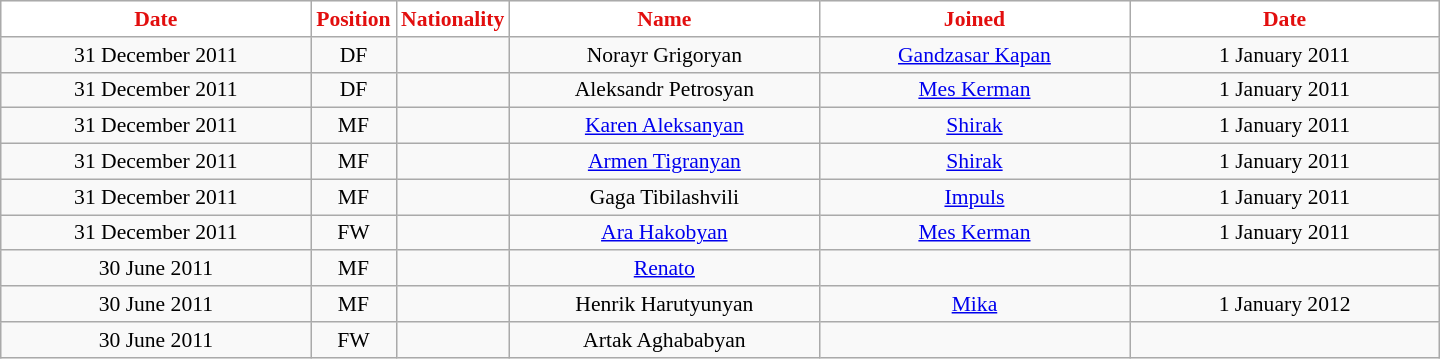<table class="wikitable"  style="text-align:center; font-size:90%; ">
<tr>
<th style="background:#FFFFFF; color:#E20E0E; width:200px;">Date</th>
<th style="background:#FFFFFF; color:#E20E0E; width:50px;">Position</th>
<th style="background:#FFFFFF; color:#E20E0E; width:50px;">Nationality</th>
<th style="background:#FFFFFF; color:#E20E0E; width:200px;">Name</th>
<th style="background:#FFFFFF; color:#E20E0E; width:200px;">Joined</th>
<th style="background:#FFFFFF; color:#E20E0E; width:200px;">Date</th>
</tr>
<tr>
<td>31 December 2011</td>
<td>DF</td>
<td></td>
<td>Norayr Grigoryan</td>
<td><a href='#'>Gandzasar Kapan</a></td>
<td>1 January 2011</td>
</tr>
<tr>
<td>31 December 2011</td>
<td>DF</td>
<td></td>
<td>Aleksandr Petrosyan</td>
<td><a href='#'>Mes Kerman</a></td>
<td>1 January 2011</td>
</tr>
<tr>
<td>31 December 2011</td>
<td>MF</td>
<td></td>
<td><a href='#'>Karen Aleksanyan</a></td>
<td><a href='#'>Shirak</a></td>
<td>1 January 2011</td>
</tr>
<tr>
<td>31 December 2011</td>
<td>MF</td>
<td></td>
<td><a href='#'>Armen Tigranyan</a></td>
<td><a href='#'>Shirak</a></td>
<td>1 January 2011</td>
</tr>
<tr>
<td>31 December 2011</td>
<td>MF</td>
<td></td>
<td>Gaga Tibilashvili</td>
<td><a href='#'>Impuls</a></td>
<td>1 January 2011</td>
</tr>
<tr>
<td>31 December 2011</td>
<td>FW</td>
<td></td>
<td><a href='#'>Ara Hakobyan</a></td>
<td><a href='#'>Mes Kerman</a></td>
<td>1 January 2011</td>
</tr>
<tr>
<td>30 June 2011</td>
<td>MF</td>
<td></td>
<td><a href='#'>Renato</a></td>
<td></td>
<td></td>
</tr>
<tr>
<td>30 June 2011</td>
<td>MF</td>
<td></td>
<td>Henrik Harutyunyan</td>
<td><a href='#'>Mika</a></td>
<td>1 January 2012</td>
</tr>
<tr>
<td>30 June 2011</td>
<td>FW</td>
<td></td>
<td>Artak Aghababyan</td>
<td></td>
<td></td>
</tr>
</table>
